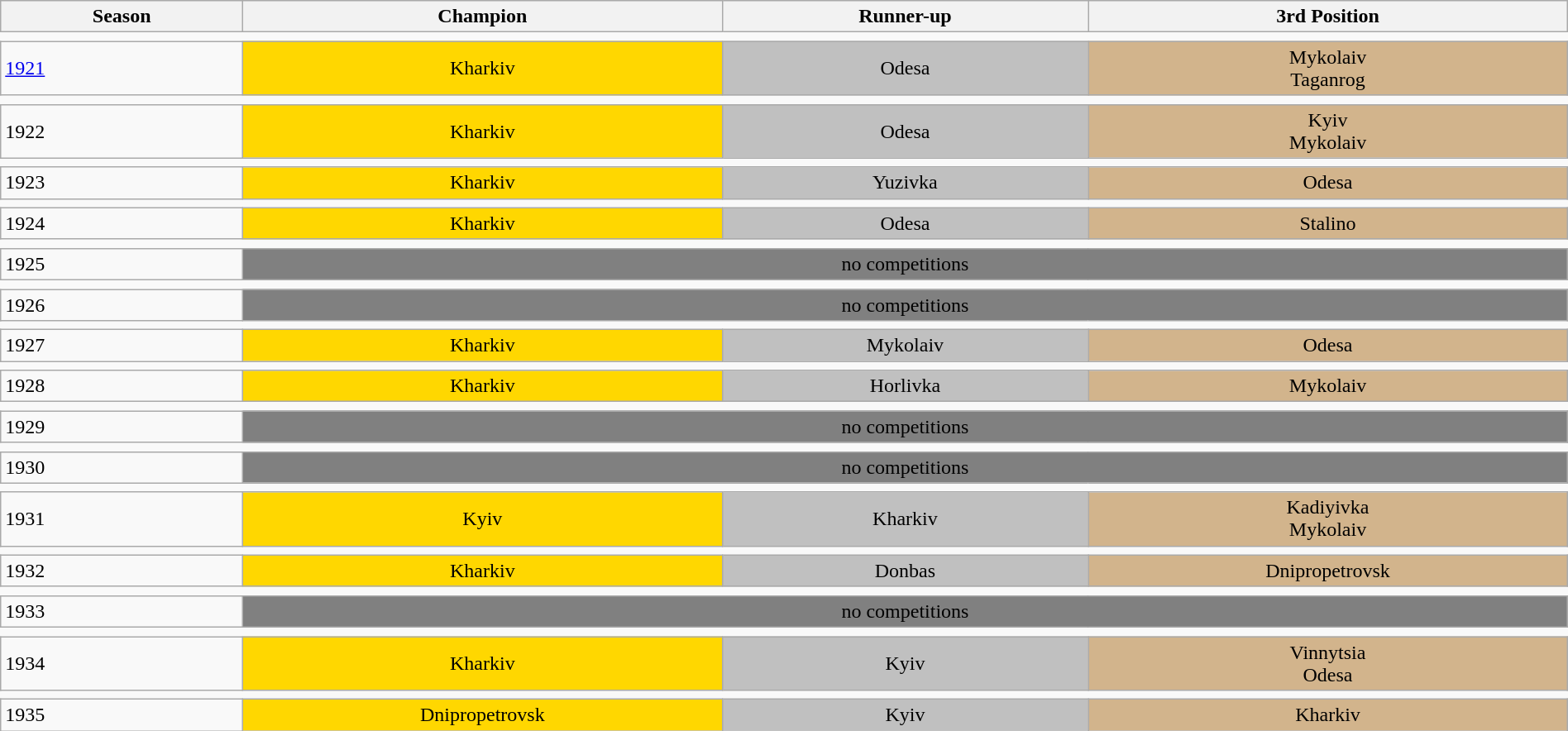<table class="wikitable" width=100% align=center style="border:2px black;">
<tr>
<th>Season</th>
<th>Champion</th>
<th>Runner-up</th>
<th>3rd Position</th>
</tr>
<tr>
<td colspan=5 style="border:1px black;"></td>
</tr>
<tr>
<td><a href='#'>1921</a></td>
<td align=center bgcolor=gold>Kharkiv</td>
<td align=center bgcolor=silver>Odesa</td>
<td align=center bgcolor=tan>Mykolaiv<br>Taganrog</td>
</tr>
<tr>
<td colspan=5 style="border:1px black;"></td>
</tr>
<tr>
<td>1922</td>
<td align=center bgcolor=gold>Kharkiv</td>
<td align=center bgcolor=silver>Odesa</td>
<td align=center bgcolor=tan>Kyiv<br>Mykolaiv</td>
</tr>
<tr>
<td colspan=5 style="border:1px black;"></td>
</tr>
<tr>
<td>1923</td>
<td align=center bgcolor=gold>Kharkiv</td>
<td align=center bgcolor=silver>Yuzivka</td>
<td align=center bgcolor=tan>Odesa</td>
</tr>
<tr>
<td colspan=5 style="border:1px black;"></td>
</tr>
<tr>
<td>1924</td>
<td align=center bgcolor=gold>Kharkiv</td>
<td align=center bgcolor=silver>Odesa</td>
<td align=center bgcolor=tan>Stalino</td>
</tr>
<tr>
<td colspan=5 style="border:1px black;"></td>
</tr>
<tr>
<td>1925</td>
<td align=center bgcolor=grey colspan=4>no competitions</td>
</tr>
<tr>
<td colspan=5 style="border:1px black;"></td>
</tr>
<tr>
<td>1926</td>
<td align=center bgcolor=grey colspan=4>no competitions</td>
</tr>
<tr>
<td colspan=5 style="border:1px black;"></td>
</tr>
<tr>
<td>1927</td>
<td align=center bgcolor=gold>Kharkiv</td>
<td align=center bgcolor=silver>Mykolaiv</td>
<td align=center bgcolor=tan>Odesa</td>
</tr>
<tr>
<td colspan=5 style="border:1px black;"></td>
</tr>
<tr>
<td>1928</td>
<td align=center bgcolor=gold>Kharkiv</td>
<td align=center bgcolor=silver>Horlivka</td>
<td align=center bgcolor=tan>Mykolaiv</td>
</tr>
<tr>
<td colspan=5 style="border:1px black;"></td>
</tr>
<tr>
<td>1929</td>
<td align=center bgcolor=grey colspan=4>no competitions</td>
</tr>
<tr>
<td colspan=5 style="border:1px black;"></td>
</tr>
<tr>
<td>1930</td>
<td align=center bgcolor=grey colspan=4>no competitions</td>
</tr>
<tr>
<td colspan=5 style="border:1px black;"></td>
</tr>
<tr>
<td>1931</td>
<td align=center bgcolor=gold>Kyiv</td>
<td align=center bgcolor=silver>Kharkiv</td>
<td align=center bgcolor=tan>Kadiyivka<br>Mykolaiv</td>
</tr>
<tr>
<td colspan=5 style="border:1px black;"></td>
</tr>
<tr>
<td>1932</td>
<td align=center bgcolor=gold>Kharkiv</td>
<td align=center bgcolor=silver>Donbas</td>
<td align=center bgcolor=tan>Dnipropetrovsk</td>
</tr>
<tr>
<td colspan=5 style="border:1px black;"></td>
</tr>
<tr>
<td>1933</td>
<td align=center bgcolor=grey colspan=4>no competitions</td>
</tr>
<tr>
<td colspan=5 style="border:1px black;"></td>
</tr>
<tr>
<td>1934</td>
<td align=center bgcolor=gold>Kharkiv</td>
<td align=center bgcolor=silver>Kyiv</td>
<td align=center bgcolor=tan>Vinnytsia<br>Odesa</td>
</tr>
<tr>
<td colspan=5 style="border:1px black;"></td>
</tr>
<tr>
<td>1935</td>
<td align=center bgcolor=gold>Dnipropetrovsk</td>
<td align=center bgcolor=silver>Kyiv</td>
<td align=center bgcolor=tan>Kharkiv</td>
</tr>
</table>
